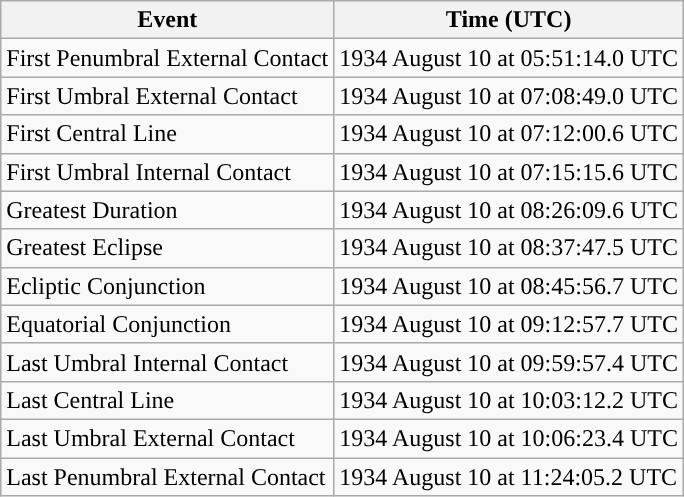<table class="wikitable">
<tr>
<th>Event</th>
<th>Time (UTC)</th>
</tr>
<tr>
<td>First Penumbral External Contact</td>
<td>1934 August 10 at 05:51:14.0 UTC</td>
</tr>
<tr>
<td>First Umbral External Contact</td>
<td>1934 August 10 at 07:08:49.0 UTC</td>
</tr>
<tr>
<td>First Central Line</td>
<td>1934 August 10 at 07:12:00.6 UTC</td>
</tr>
<tr>
<td>First Umbral Internal Contact</td>
<td>1934 August 10 at 07:15:15.6 UTC</td>
</tr>
<tr>
<td>Greatest Duration</td>
<td>1934 August 10 at 08:26:09.6 UTC</td>
</tr>
<tr>
<td>Greatest Eclipse</td>
<td>1934 August 10 at 08:37:47.5 UTC</td>
</tr>
<tr>
<td>Ecliptic Conjunction</td>
<td>1934 August 10 at 08:45:56.7 UTC</td>
</tr>
<tr>
<td>Equatorial Conjunction</td>
<td>1934 August 10 at 09:12:57.7 UTC</td>
</tr>
<tr>
<td>Last Umbral Internal Contact</td>
<td>1934 August 10 at 09:59:57.4 UTC</td>
</tr>
<tr>
<td>Last Central Line</td>
<td>1934 August 10 at 10:03:12.2 UTC</td>
</tr>
<tr>
<td>Last Umbral External Contact</td>
<td>1934 August 10 at 10:06:23.4 UTC</td>
</tr>
<tr>
<td>Last Penumbral External Contact</td>
<td>1934 August 10 at 11:24:05.2 UTC</td>
</tr>
</table>
